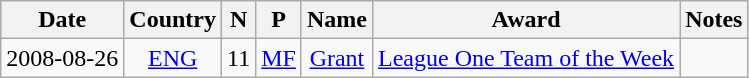<table class="wikitable sortable" style="text-align:center">
<tr>
<th>Date</th>
<th>Country</th>
<th>N</th>
<th>P</th>
<th>Name</th>
<th>Award</th>
<th class="unsortable">Notes</th>
</tr>
<tr>
<td>2008-08-26</td>
<td> <a href='#'>ENG</a></td>
<td>11</td>
<td><a href='#'>MF</a></td>
<td><a href='#'>Grant</a></td>
<td><a href='#'>League One Team of the Week</a></td>
</tr>
</table>
